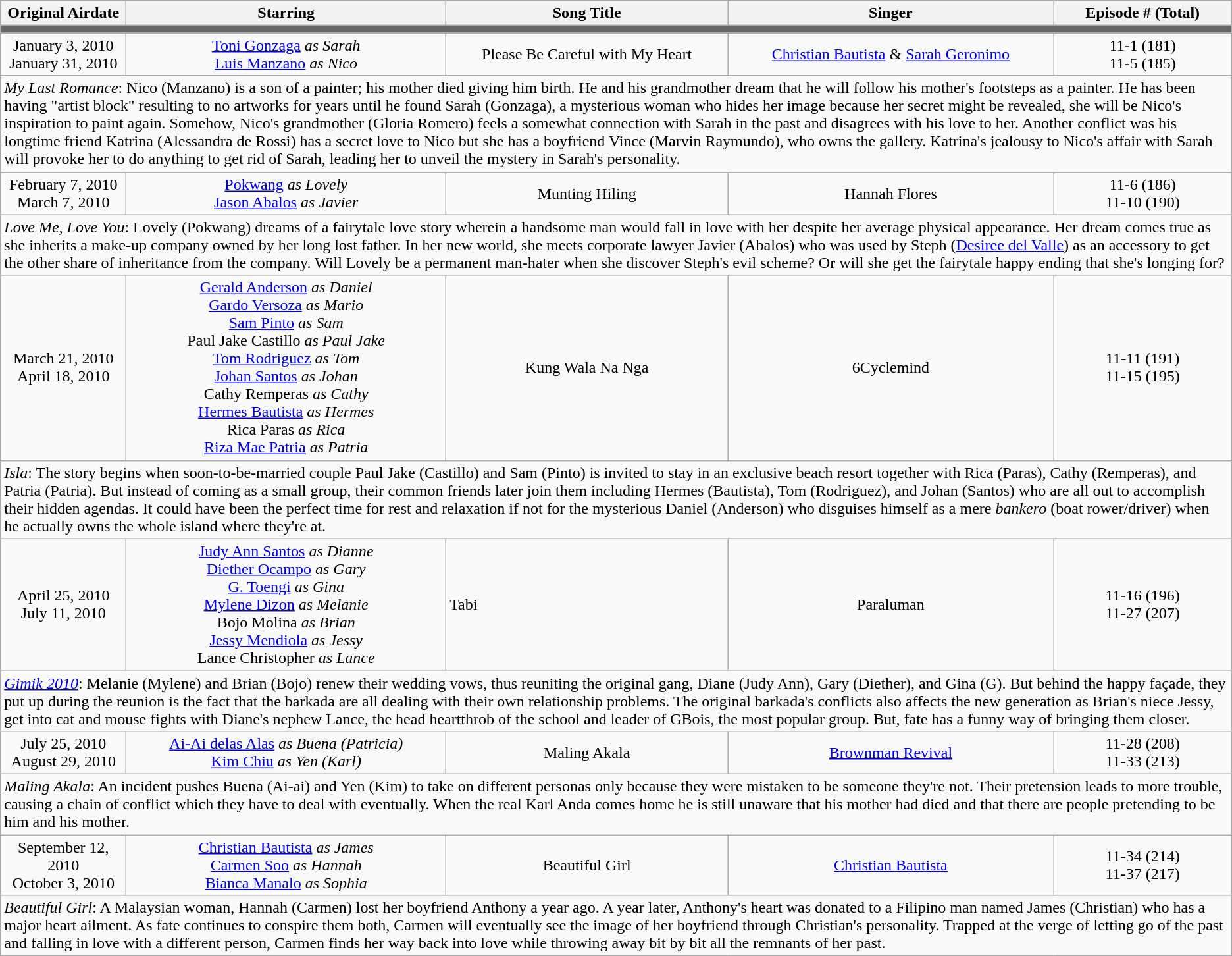<table class="wikitable">
<tr>
<th width=120px>Original Airdate</th>
<th>Starring</th>
<th>Song Title</th>
<th>Singer</th>
<th>Episode # (Total)</th>
</tr>
<tr bgcolor="#666">
<td colspan="5"></td>
</tr>
<tr>
<td align="center">January 3, 2010 <br> January 31, 2010</td>
<td align="center"><a href='#'>Toni Gonzaga</a> <em>as Sarah</em> <br> <a href='#'>Luis Manzano</a> <em>as Nico</em></td>
<td align="center">Please Be Careful with My Heart</td>
<td align="center"><a href='#'>Christian Bautista</a> & <a href='#'>Sarah Geronimo</a></td>
<td align="center">11-1 (181) <br> 11-5 (185)</td>
</tr>
<tr>
<td colspan="5"><em>My Last Romance</em>: Nico (Manzano) is a son of a painter; his mother died giving him birth. He and his grandmother dream that he will follow his mother's footsteps as a painter. He has been having "artist block" resulting to no artworks for years until he found Sarah (Gonzaga), a mysterious woman who hides her image because her secret might be revealed, she will be Nico's inspiration to paint again. Somehow, Nico's grandmother (Gloria Romero) feels a somewhat connection with Sarah in the past and disagrees with his love to her. Another conflict was his longtime friend Katrina (Alessandra de Rossi) has a secret love to Nico but she has a boyfriend Vince (Marvin Raymundo), who owns the gallery. Katrina's jealousy to Nico's affair with Sarah will provoke her to do anything to get rid of Sarah, leading her to unveil the mystery in Sarah's personality.</td>
</tr>
<tr>
<td align="center">February 7, 2010 <br> March 7, 2010</td>
<td align="center"><a href='#'>Pokwang</a> <em>as Lovely </em> <br> <a href='#'>Jason Abalos</a> <em>as Javier</em></td>
<td align="center">Munting Hiling</td>
<td align="center">Hannah Flores</td>
<td align="center">11-6 (186) <br> 11-10 (190)</td>
</tr>
<tr>
<td colspan="5"><em>Love Me, Love You</em>: Lovely (Pokwang) dreams of a fairytale love story wherein a handsome man would fall in love with her despite her average physical appearance. Her dream comes true as she inherits a make-up company owned by her long lost father. In her new world, she meets corporate lawyer Javier (Abalos) who was used by Steph (<a href='#'>Desiree del Valle</a>) as an accessory to get the other share of inheritance from the company. Will Lovely be a permanent man-hater when she discover Steph's evil scheme? Or will she get the fairytale happy ending that she's longing for?</td>
</tr>
<tr>
<td align="center">March 21, 2010 <br> April 18, 2010 <br></td>
<td align="center"><a href='#'>Gerald Anderson</a> <em>as Daniel</em> <br> <a href='#'>Gardo Versoza</a> <em>as Mario</em> <br> <a href='#'>Sam Pinto</a> <em>as Sam</em> <br> Paul Jake Castillo <em>as Paul Jake</em><br> <a href='#'>Tom Rodriguez</a> <em>as Tom</em><br> <a href='#'>Johan Santos</a> <em>as Johan</em><br> Cathy Remperas <em>as Cathy</em><br>  <a href='#'>Hermes Bautista</a> <em>as Hermes</em><br> Rica Paras <em>as Rica</em><br> <a href='#'>Riza Mae Patria</a> <em>as Patria</em></td>
<td align="center">Kung Wala Na Nga</td>
<td align="center">6Cyclemind</td>
<td align="center">11-11 (191) <br> 11-15 (195)</td>
</tr>
<tr>
<td colspan="5"><em>Isla</em>: The story begins when soon-to-be-married couple Paul Jake (Castillo) and Sam (Pinto) is invited to stay in an exclusive beach resort together with Rica (Paras), Cathy (Remperas), and Patria (Patria). But instead of coming as a small group, their common friends later join them including Hermes (Bautista), Tom (Rodriguez), and Johan (Santos) who are all out to accomplish their hidden agendas. It could have been the perfect time for rest and relaxation if not for the mysterious Daniel (Anderson) who disguises himself as a mere <em>bankero</em> (boat rower/driver) when he actually owns the whole island where they're at.</td>
</tr>
<tr>
<td align="center">April 25, 2010 <br> July 11, 2010</td>
<td align="center"><a href='#'>Judy Ann Santos</a> <em>as Dianne</em> <br> <a href='#'>Diether Ocampo</a> <em>as Gary</em> <br> <a href='#'>G. Toengi</a> <em>as Gina</em> <br> <a href='#'>Mylene Dizon</a> <em>as Melanie</em> <br> Bojo Molina <em>as Brian</em> <br> <a href='#'>Jessy Mendiola</a> <em>as Jessy</em> <br> Lance Christopher <em>as Lance</em></td>
<td>Tabi</td>
<td align="center">Paraluman</td>
<td align="center">11-16 (196) <br> 11-27 (207)</td>
</tr>
<tr>
<td colspan="5"><em><a href='#'>Gimik 2010</a></em>: Melanie (Mylene) and Brian (Bojo) renew their wedding vows, thus reuniting the original gang, Diane (Judy Ann), Gary (Diether), and Gina (G). But behind the happy façade, they put up during the reunion is the fact that the barkada are all dealing with their own relationship problems. The original barkada's conflicts also affects the new generation as Brian's niece Jessy, get into cat and mouse fights with Diane's nephew Lance, the head heartthrob of the school and leader of GBois, the most popular group. But, fate has a funny way of bringing them closer.</td>
</tr>
<tr>
<td align="center">July 25, 2010 <br> August 29, 2010</td>
<td align="center"><a href='#'>Ai-Ai delas Alas</a> <em>as Buena (Patricia)</em> <br> <a href='#'>Kim Chiu</a> <em>as Yen (Karl)</em></td>
<td align="center">Maling Akala</td>
<td align="center"><a href='#'>Brownman Revival</a></td>
<td align="center">11-28 (208) <br> 11-33 (213)</td>
</tr>
<tr>
<td colspan="5"><em>Maling Akala</em>: An incident pushes Buena (Ai-ai) and Yen (Kim) to take on different personas only because they were mistaken to be someone they're not. Their pretension leads to more trouble, causing a chain of conflict which they have to deal with eventually. When the real Karl Anda comes home he is still unaware that his mother had died and that there are people pretending to be him and his mother.</td>
</tr>
<tr>
<td align="center">September 12, 2010 <br> October 3, 2010</td>
<td align="center"><a href='#'>Christian Bautista</a> <em>as James</em> <br> <a href='#'>Carmen Soo</a> <em>as Hannah</em> <br> <a href='#'>Bianca Manalo</a> <em>as Sophia</em></td>
<td align="center">Beautiful Girl</td>
<td align="center"><a href='#'>Christian Bautista</a></td>
<td align="center">11-34 (214) <br> 11-37 (217)</td>
</tr>
<tr>
<td colspan="5"><em>Beautiful Girl</em>:  A Malaysian woman, Hannah (Carmen) lost her boyfriend Anthony a year ago. A year later, Anthony's heart was donated to a Filipino man named James (Christian) who has a major heart ailment. As fate continues to conspire them both, Carmen will eventually see the image of her boyfriend through Christian's personality. Trapped at the verge of letting go of the past and falling in love with a different person, Carmen finds her way back into love while throwing away bit by bit all the remnants of her past.</td>
</tr>
</table>
